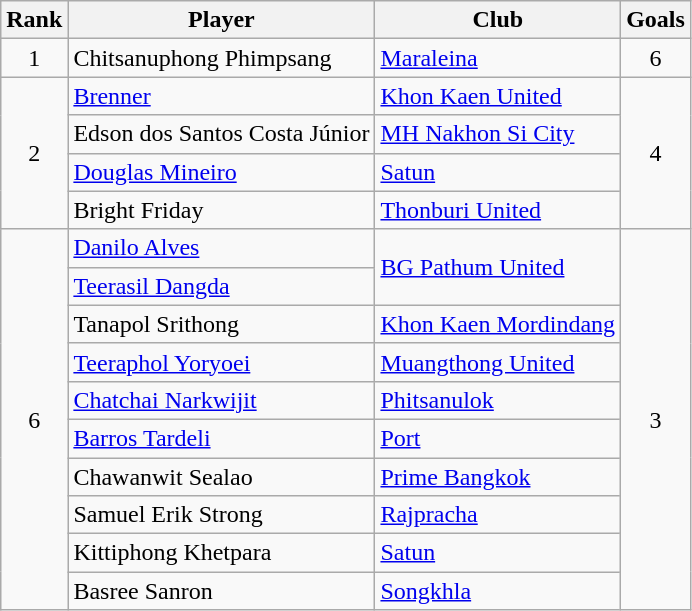<table class="wikitable sortable" style="text-align:center">
<tr>
<th>Rank</th>
<th>Player</th>
<th>Club</th>
<th>Goals</th>
</tr>
<tr>
<td rowspan="1">1</td>
<td align="left"> Chitsanuphong Phimpsang</td>
<td align="left"><a href='#'>Maraleina</a></td>
<td rowspan="1">6</td>
</tr>
<tr>
<td rowspan="4">2</td>
<td align="left"> <a href='#'>Brenner</a></td>
<td align="left"><a href='#'>Khon Kaen United</a></td>
<td rowspan="4">4</td>
</tr>
<tr>
<td align="left"> Edson dos Santos Costa Júnior</td>
<td align="left"><a href='#'>MH Nakhon Si City</a></td>
</tr>
<tr>
<td align="left"> <a href='#'>Douglas Mineiro</a></td>
<td align="left"><a href='#'>Satun</a></td>
</tr>
<tr>
<td align="left"> Bright Friday</td>
<td align="left"><a href='#'>Thonburi United</a></td>
</tr>
<tr>
<td rowspan="10">6</td>
<td align="left"> <a href='#'>Danilo Alves</a></td>
<td align="left"rowspan="2"><a href='#'>BG Pathum United</a></td>
<td rowspan="10">3</td>
</tr>
<tr>
<td align="left"> <a href='#'>Teerasil Dangda</a></td>
</tr>
<tr>
<td align="left"> Tanapol Srithong</td>
<td align="left"><a href='#'>Khon Kaen Mordindang</a></td>
</tr>
<tr>
<td align="left"> <a href='#'>Teeraphol Yoryoei</a></td>
<td align="left"><a href='#'>Muangthong United</a></td>
</tr>
<tr>
<td align="left"> <a href='#'>Chatchai Narkwijit</a></td>
<td align="left"><a href='#'>Phitsanulok</a></td>
</tr>
<tr>
<td align="left"> <a href='#'>Barros Tardeli</a></td>
<td align="left"><a href='#'>Port</a></td>
</tr>
<tr>
<td align="left"> Chawanwit Sealao</td>
<td align="left"><a href='#'>Prime Bangkok</a></td>
</tr>
<tr>
<td align="left"> Samuel Erik Strong</td>
<td align="left"><a href='#'>Rajpracha</a></td>
</tr>
<tr>
<td align="left"> Kittiphong Khetpara</td>
<td align="left"><a href='#'>Satun</a></td>
</tr>
<tr>
<td align="left"> Basree Sanron</td>
<td align="left"><a href='#'>Songkhla</a></td>
</tr>
</table>
